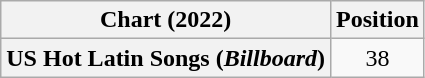<table class="wikitable sortable plainrowheaders" style="text-align:center">
<tr>
<th scope="col">Chart (2022)</th>
<th scope="col">Position</th>
</tr>
<tr>
<th scope="row">US Hot Latin Songs (<em>Billboard</em>)</th>
<td>38</td>
</tr>
</table>
